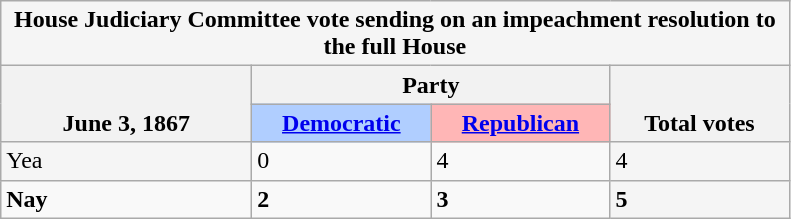<table class="wikitable">
<tr>
<th colspan=7 style="background:#f5f5f5">House Judiciary Committee vote sending on an impeachment resolution to the full House</th>
</tr>
<tr style="vertical-align:bottom;">
<th rowspan=2>June 3, 1867</th>
<th colspan=2>Party</th>
<th rowspan=2>Total votes</th>
</tr>
<tr style="vertical-align:bottom;">
<th style="background:#b0ceff;"><a href='#'>Democratic</a></th>
<th style="background:#ffb6b6;"><a href='#'>Republican</a></th>
</tr>
<tr>
<td style="width: 10em; background:#F5F5F5">Yea</td>
<td style="width: 7em;">0</td>
<td style="width: 7em;">4</td>
<td style="width: 7em; background:#F5F5F5">4</td>
</tr>
<tr>
<td style="width: 10em; style="background:#F5F5F5"><strong>Nay</strong></td>
<td style="width: 7em;"><strong>2</strong></td>
<td style="width: 7em;"><strong>3</strong></td>
<td style="background:#F5F5F5"><strong>5</strong></td>
</tr>
</table>
